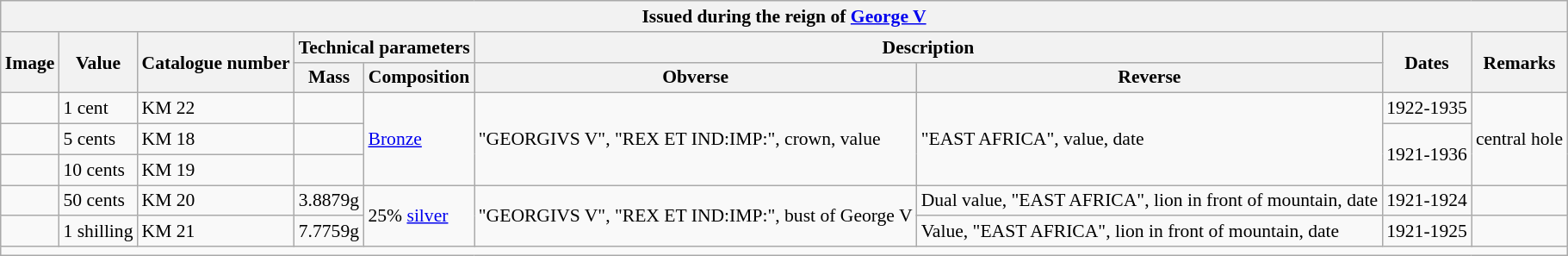<table class="wikitable" style="font-size: 90%">
<tr>
<th colspan="9">Issued during the reign of <a href='#'>George V</a></th>
</tr>
<tr>
<th rowspan="2">Image</th>
<th rowspan="2">Value</th>
<th rowspan="2">Catalogue number</th>
<th colspan="2">Technical parameters</th>
<th colspan="2">Description</th>
<th rowspan="2">Dates</th>
<th rowspan="2">Remarks</th>
</tr>
<tr>
<th>Mass</th>
<th>Composition</th>
<th>Obverse</th>
<th>Reverse</th>
</tr>
<tr>
<td align="center"></td>
<td>1 cent</td>
<td>KM 22</td>
<td></td>
<td rowspan="3"><a href='#'>Bronze</a></td>
<td rowspan="3">"GEORGIVS V", "REX ET IND:IMP:", crown, value</td>
<td rowspan="3">"EAST AFRICA", value, date</td>
<td>1922-1935</td>
<td rowspan="3">central hole</td>
</tr>
<tr>
<td align="center"></td>
<td>5 cents</td>
<td>KM 18</td>
<td></td>
<td rowspan="2">1921-1936</td>
</tr>
<tr>
<td align="center"></td>
<td>10 cents</td>
<td>KM 19</td>
<td></td>
</tr>
<tr>
<td align="center"></td>
<td>50 cents<br></td>
<td>KM 20</td>
<td>3.8879g</td>
<td rowspan="2">25% <a href='#'>silver</a></td>
<td rowspan="2">"GEORGIVS V", "REX ET IND:IMP:", bust of George V</td>
<td>Dual value, "EAST AFRICA", lion in front of mountain, date</td>
<td>1921-1924</td>
<td></td>
</tr>
<tr>
<td align="center"></td>
<td>1 shilling</td>
<td>KM 21</td>
<td>7.7759g</td>
<td>Value, "EAST AFRICA", lion in front of mountain, date</td>
<td>1921-1925</td>
<td></td>
</tr>
<tr>
<td colspan="9"></td>
</tr>
</table>
